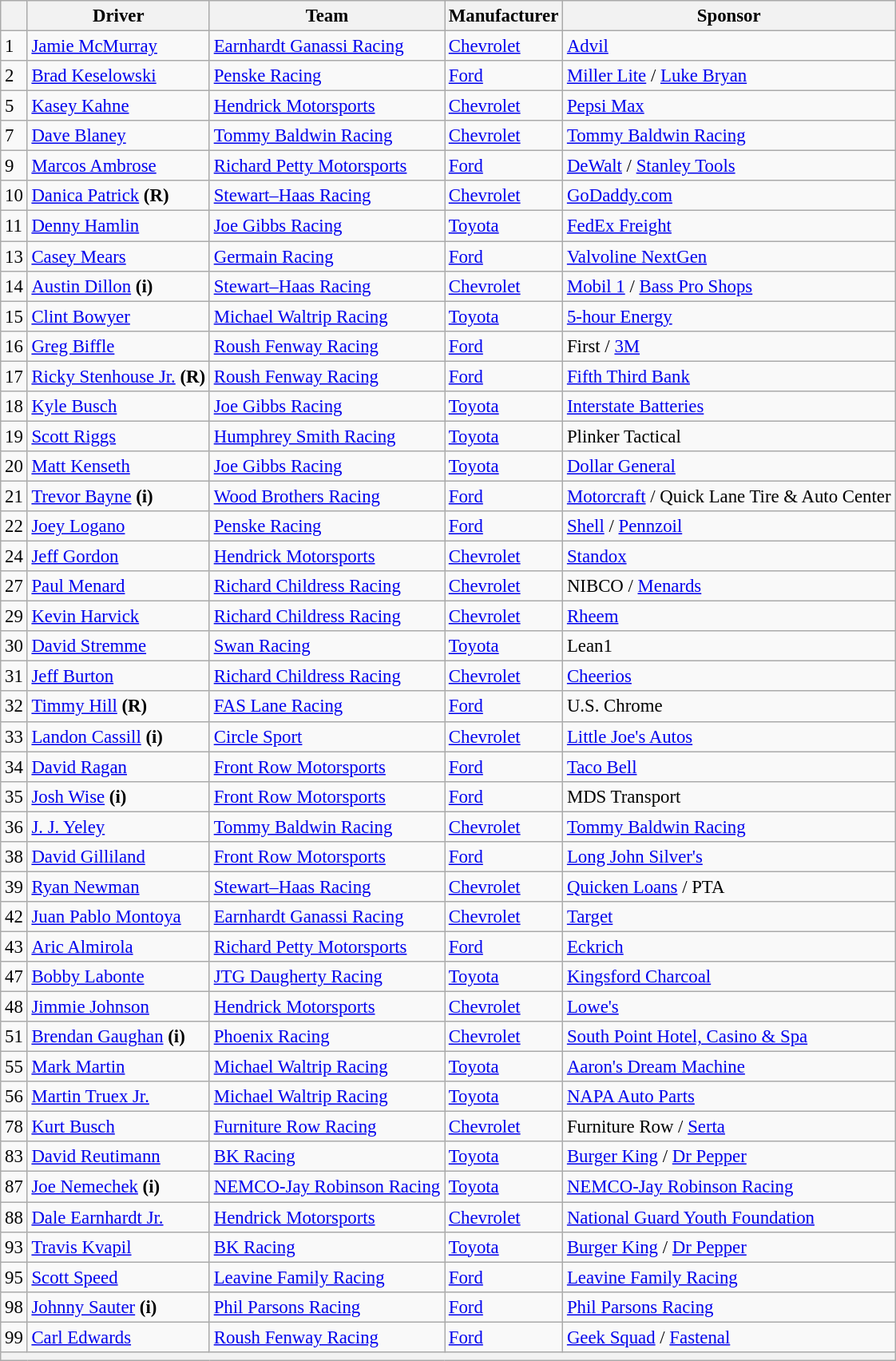<table class="wikitable" style="font-size:95%">
<tr>
<th></th>
<th>Driver</th>
<th>Team</th>
<th>Manufacturer</th>
<th>Sponsor</th>
</tr>
<tr>
<td>1</td>
<td><a href='#'>Jamie McMurray</a></td>
<td><a href='#'>Earnhardt Ganassi Racing</a></td>
<td><a href='#'>Chevrolet</a></td>
<td><a href='#'>Advil</a></td>
</tr>
<tr>
<td>2</td>
<td><a href='#'>Brad Keselowski</a></td>
<td><a href='#'>Penske Racing</a></td>
<td><a href='#'>Ford</a></td>
<td><a href='#'>Miller Lite</a> / <a href='#'>Luke Bryan</a></td>
</tr>
<tr>
<td>5</td>
<td><a href='#'>Kasey Kahne</a></td>
<td><a href='#'>Hendrick Motorsports</a></td>
<td><a href='#'>Chevrolet</a></td>
<td><a href='#'>Pepsi Max</a></td>
</tr>
<tr>
<td>7</td>
<td><a href='#'>Dave Blaney</a></td>
<td><a href='#'>Tommy Baldwin Racing</a></td>
<td><a href='#'>Chevrolet</a></td>
<td><a href='#'>Tommy Baldwin Racing</a></td>
</tr>
<tr>
<td>9</td>
<td><a href='#'>Marcos Ambrose</a></td>
<td><a href='#'>Richard Petty Motorsports</a></td>
<td><a href='#'>Ford</a></td>
<td><a href='#'>DeWalt</a> / <a href='#'>Stanley Tools</a></td>
</tr>
<tr>
<td>10</td>
<td><a href='#'>Danica Patrick</a> <strong>(R)</strong></td>
<td><a href='#'>Stewart–Haas Racing</a></td>
<td><a href='#'>Chevrolet</a></td>
<td><a href='#'>GoDaddy.com</a></td>
</tr>
<tr>
<td>11</td>
<td><a href='#'>Denny Hamlin</a></td>
<td><a href='#'>Joe Gibbs Racing</a></td>
<td><a href='#'>Toyota</a></td>
<td><a href='#'>FedEx Freight</a></td>
</tr>
<tr>
<td>13</td>
<td><a href='#'>Casey Mears</a></td>
<td><a href='#'>Germain Racing</a></td>
<td><a href='#'>Ford</a></td>
<td><a href='#'>Valvoline NextGen</a></td>
</tr>
<tr>
<td>14</td>
<td><a href='#'>Austin Dillon</a> <strong>(i)</strong></td>
<td><a href='#'>Stewart–Haas Racing</a></td>
<td><a href='#'>Chevrolet</a></td>
<td><a href='#'>Mobil 1</a> / <a href='#'>Bass Pro Shops</a></td>
</tr>
<tr>
<td>15</td>
<td><a href='#'>Clint Bowyer</a></td>
<td><a href='#'>Michael Waltrip Racing</a></td>
<td><a href='#'>Toyota</a></td>
<td><a href='#'>5-hour Energy</a></td>
</tr>
<tr>
<td>16</td>
<td><a href='#'>Greg Biffle</a></td>
<td><a href='#'>Roush Fenway Racing</a></td>
<td><a href='#'>Ford</a></td>
<td>First / <a href='#'>3M</a></td>
</tr>
<tr>
<td>17</td>
<td><a href='#'>Ricky Stenhouse Jr.</a> <strong>(R)</strong></td>
<td><a href='#'>Roush Fenway Racing</a></td>
<td><a href='#'>Ford</a></td>
<td><a href='#'>Fifth Third Bank</a></td>
</tr>
<tr>
<td>18</td>
<td><a href='#'>Kyle Busch</a></td>
<td><a href='#'>Joe Gibbs Racing</a></td>
<td><a href='#'>Toyota</a></td>
<td><a href='#'>Interstate Batteries</a></td>
</tr>
<tr>
<td>19</td>
<td><a href='#'>Scott Riggs</a></td>
<td><a href='#'>Humphrey Smith Racing</a></td>
<td><a href='#'>Toyota</a></td>
<td>Plinker Tactical</td>
</tr>
<tr>
<td>20</td>
<td><a href='#'>Matt Kenseth</a></td>
<td><a href='#'>Joe Gibbs Racing</a></td>
<td><a href='#'>Toyota</a></td>
<td><a href='#'>Dollar General</a></td>
</tr>
<tr>
<td>21</td>
<td><a href='#'>Trevor Bayne</a> <strong>(i)</strong></td>
<td><a href='#'>Wood Brothers Racing</a></td>
<td><a href='#'>Ford</a></td>
<td><a href='#'>Motorcraft</a> / Quick Lane Tire & Auto Center</td>
</tr>
<tr>
<td>22</td>
<td><a href='#'>Joey Logano</a></td>
<td><a href='#'>Penske Racing</a></td>
<td><a href='#'>Ford</a></td>
<td><a href='#'>Shell</a> / <a href='#'>Pennzoil</a></td>
</tr>
<tr>
<td>24</td>
<td><a href='#'>Jeff Gordon</a></td>
<td><a href='#'>Hendrick Motorsports</a></td>
<td><a href='#'>Chevrolet</a></td>
<td><a href='#'>Standox</a></td>
</tr>
<tr>
<td>27</td>
<td><a href='#'>Paul Menard</a></td>
<td><a href='#'>Richard Childress Racing</a></td>
<td><a href='#'>Chevrolet</a></td>
<td>NIBCO / <a href='#'>Menards</a></td>
</tr>
<tr>
<td>29</td>
<td><a href='#'>Kevin Harvick</a></td>
<td><a href='#'>Richard Childress Racing</a></td>
<td><a href='#'>Chevrolet</a></td>
<td><a href='#'>Rheem</a></td>
</tr>
<tr>
<td>30</td>
<td><a href='#'>David Stremme</a></td>
<td><a href='#'>Swan Racing</a></td>
<td><a href='#'>Toyota</a></td>
<td>Lean1</td>
</tr>
<tr>
<td>31</td>
<td><a href='#'>Jeff Burton</a></td>
<td><a href='#'>Richard Childress Racing</a></td>
<td><a href='#'>Chevrolet</a></td>
<td><a href='#'>Cheerios</a></td>
</tr>
<tr>
<td>32</td>
<td><a href='#'>Timmy Hill</a> <strong>(R)</strong></td>
<td><a href='#'>FAS Lane Racing</a></td>
<td><a href='#'>Ford</a></td>
<td>U.S. Chrome</td>
</tr>
<tr>
<td>33</td>
<td><a href='#'>Landon Cassill</a> <strong>(i)</strong></td>
<td><a href='#'>Circle Sport</a></td>
<td><a href='#'>Chevrolet</a></td>
<td><a href='#'>Little Joe's Autos</a></td>
</tr>
<tr>
<td>34</td>
<td><a href='#'>David Ragan</a></td>
<td><a href='#'>Front Row Motorsports</a></td>
<td><a href='#'>Ford</a></td>
<td><a href='#'>Taco Bell</a></td>
</tr>
<tr>
<td>35</td>
<td><a href='#'>Josh Wise</a> <strong>(i)</strong></td>
<td><a href='#'>Front Row Motorsports</a></td>
<td><a href='#'>Ford</a></td>
<td>MDS Transport</td>
</tr>
<tr>
<td>36</td>
<td><a href='#'>J. J. Yeley</a></td>
<td><a href='#'>Tommy Baldwin Racing</a></td>
<td><a href='#'>Chevrolet</a></td>
<td><a href='#'>Tommy Baldwin Racing</a></td>
</tr>
<tr>
<td>38</td>
<td><a href='#'>David Gilliland</a></td>
<td><a href='#'>Front Row Motorsports</a></td>
<td><a href='#'>Ford</a></td>
<td><a href='#'>Long John Silver's</a></td>
</tr>
<tr>
<td>39</td>
<td><a href='#'>Ryan Newman</a></td>
<td><a href='#'>Stewart–Haas Racing</a></td>
<td><a href='#'>Chevrolet</a></td>
<td><a href='#'>Quicken Loans</a> / PTA</td>
</tr>
<tr>
<td>42</td>
<td><a href='#'>Juan Pablo Montoya</a></td>
<td><a href='#'>Earnhardt Ganassi Racing</a></td>
<td><a href='#'>Chevrolet</a></td>
<td><a href='#'>Target</a></td>
</tr>
<tr>
<td>43</td>
<td><a href='#'>Aric Almirola</a></td>
<td><a href='#'>Richard Petty Motorsports</a></td>
<td><a href='#'>Ford</a></td>
<td><a href='#'>Eckrich</a></td>
</tr>
<tr>
<td>47</td>
<td><a href='#'>Bobby Labonte</a></td>
<td><a href='#'>JTG Daugherty Racing</a></td>
<td><a href='#'>Toyota</a></td>
<td><a href='#'>Kingsford Charcoal</a></td>
</tr>
<tr>
<td>48</td>
<td><a href='#'>Jimmie Johnson</a></td>
<td><a href='#'>Hendrick Motorsports</a></td>
<td><a href='#'>Chevrolet</a></td>
<td><a href='#'>Lowe's</a></td>
</tr>
<tr>
<td>51</td>
<td><a href='#'>Brendan Gaughan</a> <strong>(i)</strong></td>
<td><a href='#'>Phoenix Racing</a></td>
<td><a href='#'>Chevrolet</a></td>
<td><a href='#'>South Point Hotel, Casino & Spa</a></td>
</tr>
<tr>
<td>55</td>
<td><a href='#'>Mark Martin</a></td>
<td><a href='#'>Michael Waltrip Racing</a></td>
<td><a href='#'>Toyota</a></td>
<td><a href='#'>Aaron's Dream Machine</a></td>
</tr>
<tr>
<td>56</td>
<td><a href='#'>Martin Truex Jr.</a></td>
<td><a href='#'>Michael Waltrip Racing</a></td>
<td><a href='#'>Toyota</a></td>
<td><a href='#'>NAPA Auto Parts</a></td>
</tr>
<tr>
<td>78</td>
<td><a href='#'>Kurt Busch</a></td>
<td><a href='#'>Furniture Row Racing</a></td>
<td><a href='#'>Chevrolet</a></td>
<td>Furniture Row / <a href='#'>Serta</a></td>
</tr>
<tr>
<td>83</td>
<td><a href='#'>David Reutimann</a></td>
<td><a href='#'>BK Racing</a></td>
<td><a href='#'>Toyota</a></td>
<td><a href='#'>Burger King</a> / <a href='#'>Dr Pepper</a></td>
</tr>
<tr>
<td>87</td>
<td><a href='#'>Joe Nemechek</a> <strong>(i)</strong></td>
<td><a href='#'>NEMCO-Jay Robinson Racing</a></td>
<td><a href='#'>Toyota</a></td>
<td><a href='#'>NEMCO-Jay Robinson Racing</a></td>
</tr>
<tr>
<td>88</td>
<td><a href='#'>Dale Earnhardt Jr.</a></td>
<td><a href='#'>Hendrick Motorsports</a></td>
<td><a href='#'>Chevrolet</a></td>
<td><a href='#'>National Guard Youth Foundation</a></td>
</tr>
<tr>
<td>93</td>
<td><a href='#'>Travis Kvapil</a></td>
<td><a href='#'>BK Racing</a></td>
<td><a href='#'>Toyota</a></td>
<td><a href='#'>Burger King</a> / <a href='#'>Dr Pepper</a></td>
</tr>
<tr>
<td>95</td>
<td><a href='#'>Scott Speed</a></td>
<td><a href='#'>Leavine Family Racing</a></td>
<td><a href='#'>Ford</a></td>
<td><a href='#'>Leavine Family Racing</a></td>
</tr>
<tr>
<td>98</td>
<td><a href='#'>Johnny Sauter</a> <strong>(i)</strong></td>
<td><a href='#'>Phil Parsons Racing</a></td>
<td><a href='#'>Ford</a></td>
<td><a href='#'>Phil Parsons Racing</a></td>
</tr>
<tr>
<td>99</td>
<td><a href='#'>Carl Edwards</a></td>
<td><a href='#'>Roush Fenway Racing</a></td>
<td><a href='#'>Ford</a></td>
<td><a href='#'>Geek Squad</a> / <a href='#'>Fastenal</a></td>
</tr>
<tr>
<th colspan="5"></th>
</tr>
</table>
